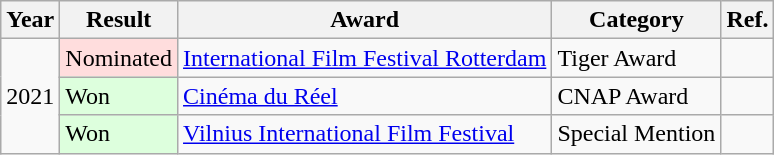<table class="wikitable">
<tr>
<th>Year</th>
<th>Result</th>
<th>Award</th>
<th>Category</th>
<th>Ref.</th>
</tr>
<tr>
<td rowspan="3">2021</td>
<td style="background: #ffdddd">Nominated</td>
<td><a href='#'>International Film Festival Rotterdam</a></td>
<td>Tiger Award</td>
<td></td>
</tr>
<tr>
<td style="background: #ddffdd">Won</td>
<td><a href='#'>Cinéma du Réel</a></td>
<td>CNAP Award</td>
<td></td>
</tr>
<tr>
<td style="background: #ddffdd">Won</td>
<td><a href='#'>Vilnius International Film Festival</a></td>
<td>Special Mention</td>
<td></td>
</tr>
</table>
